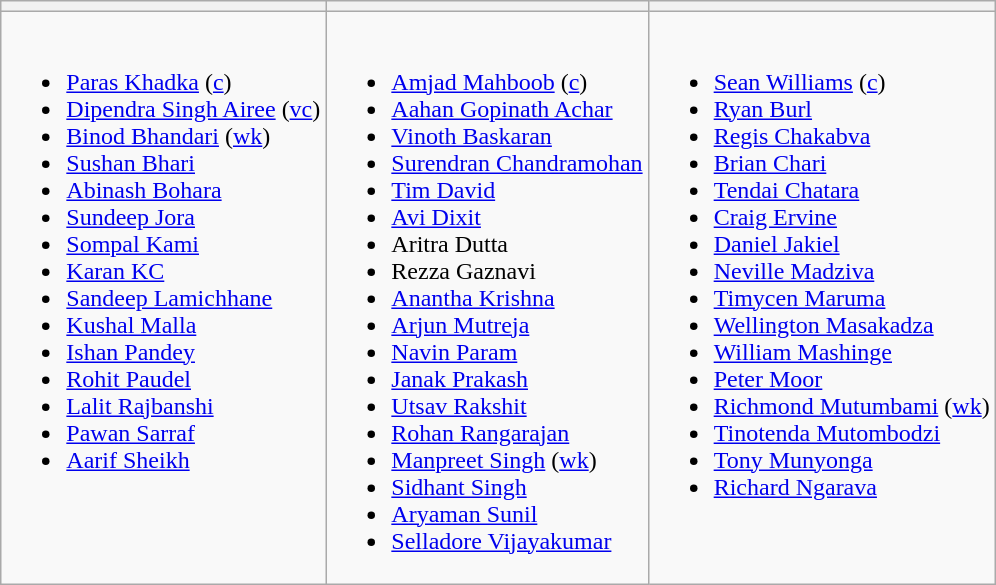<table class="wikitable" style="text-align:left; margin:auto">
<tr>
<th></th>
<th></th>
<th></th>
</tr>
<tr style="vertical-align:top">
<td><br><ul><li><a href='#'>Paras Khadka</a> (<a href='#'>c</a>)</li><li><a href='#'>Dipendra Singh Airee</a> (<a href='#'>vc</a>)</li><li><a href='#'>Binod Bhandari</a> (<a href='#'>wk</a>)</li><li><a href='#'>Sushan Bhari</a></li><li><a href='#'>Abinash Bohara</a></li><li><a href='#'>Sundeep Jora</a></li><li><a href='#'>Sompal Kami</a></li><li><a href='#'>Karan KC</a></li><li><a href='#'>Sandeep Lamichhane</a></li><li><a href='#'>Kushal Malla</a></li><li><a href='#'>Ishan Pandey</a></li><li><a href='#'>Rohit Paudel</a></li><li><a href='#'>Lalit Rajbanshi</a></li><li><a href='#'>Pawan Sarraf</a></li><li><a href='#'>Aarif Sheikh</a></li></ul></td>
<td><br><ul><li><a href='#'>Amjad Mahboob</a> (<a href='#'>c</a>)</li><li><a href='#'>Aahan Gopinath Achar</a></li><li><a href='#'>Vinoth Baskaran</a></li><li><a href='#'>Surendran Chandramohan</a></li><li><a href='#'>Tim David</a></li><li><a href='#'>Avi Dixit</a></li><li>Aritra Dutta</li><li>Rezza Gaznavi</li><li><a href='#'>Anantha Krishna</a></li><li><a href='#'>Arjun Mutreja</a></li><li><a href='#'>Navin Param</a></li><li><a href='#'>Janak Prakash</a></li><li><a href='#'>Utsav Rakshit</a></li><li><a href='#'>Rohan Rangarajan</a></li><li><a href='#'>Manpreet Singh</a> (<a href='#'>wk</a>)</li><li><a href='#'>Sidhant Singh</a></li><li><a href='#'>Aryaman Sunil</a></li><li><a href='#'>Selladore Vijayakumar</a></li></ul></td>
<td><br><ul><li><a href='#'>Sean Williams</a> (<a href='#'>c</a>)</li><li><a href='#'>Ryan Burl</a></li><li><a href='#'>Regis Chakabva</a></li><li><a href='#'>Brian Chari</a></li><li><a href='#'>Tendai Chatara</a></li><li><a href='#'>Craig Ervine</a></li><li><a href='#'>Daniel Jakiel</a></li><li><a href='#'>Neville Madziva</a></li><li><a href='#'>Timycen Maruma</a></li><li><a href='#'>Wellington Masakadza</a></li><li><a href='#'>William Mashinge</a></li><li><a href='#'>Peter Moor</a></li><li><a href='#'>Richmond Mutumbami</a> (<a href='#'>wk</a>)</li><li><a href='#'>Tinotenda Mutombodzi</a></li><li><a href='#'>Tony Munyonga</a></li><li><a href='#'>Richard Ngarava</a></li></ul></td>
</tr>
</table>
